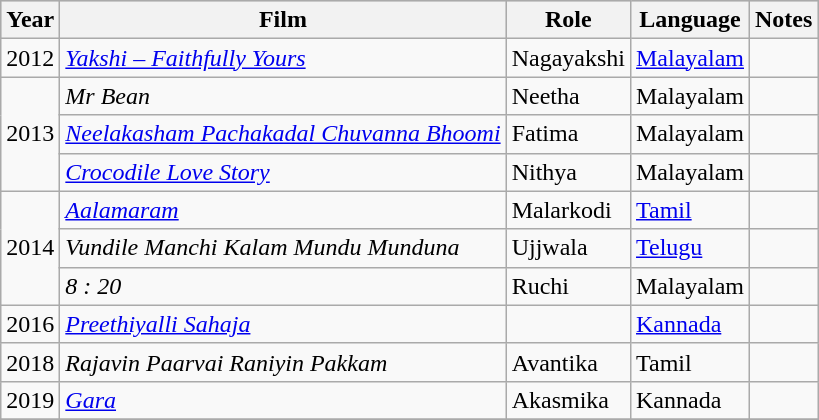<table class="wikitable sortable">
<tr style="background:#ccc; text-align:center;">
<th>Year</th>
<th>Film</th>
<th>Role</th>
<th>Language</th>
<th>Notes</th>
</tr>
<tr>
<td>2012</td>
<td><em><a href='#'>Yakshi – Faithfully Yours</a></em></td>
<td>Nagayakshi</td>
<td><a href='#'>Malayalam</a></td>
<td></td>
</tr>
<tr>
<td rowspan="3">2013</td>
<td><em>Mr Bean</em></td>
<td>Neetha</td>
<td>Malayalam</td>
<td></td>
</tr>
<tr>
<td><em><a href='#'>Neelakasham Pachakadal Chuvanna Bhoomi</a></em></td>
<td>Fatima</td>
<td>Malayalam</td>
<td></td>
</tr>
<tr>
<td><em><a href='#'>Crocodile Love Story</a></em></td>
<td>Nithya</td>
<td>Malayalam</td>
<td></td>
</tr>
<tr>
<td rowspan="3">2014</td>
<td><em><a href='#'>Aalamaram</a></em></td>
<td>Malarkodi</td>
<td><a href='#'>Tamil</a></td>
<td></td>
</tr>
<tr>
<td><em>Vundile Manchi Kalam Mundu Munduna</em></td>
<td>Ujjwala</td>
<td><a href='#'>Telugu</a></td>
<td></td>
</tr>
<tr>
<td><em>8 : 20</em></td>
<td>Ruchi</td>
<td>Malayalam</td>
<td></td>
</tr>
<tr>
<td>2016</td>
<td><em><a href='#'>Preethiyalli Sahaja</a></em></td>
<td></td>
<td><a href='#'>Kannada</a></td>
<td></td>
</tr>
<tr>
<td>2018</td>
<td><em>Rajavin Paarvai Raniyin Pakkam</em></td>
<td>Avantika</td>
<td>Tamil</td>
<td></td>
</tr>
<tr>
<td>2019</td>
<td><em><a href='#'>Gara</a></em></td>
<td>Akasmika</td>
<td>Kannada</td>
<td></td>
</tr>
<tr>
</tr>
</table>
